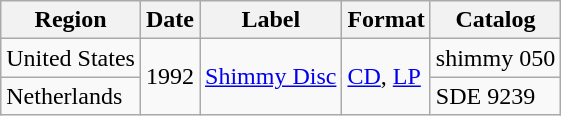<table class="wikitable">
<tr>
<th>Region</th>
<th>Date</th>
<th>Label</th>
<th>Format</th>
<th>Catalog</th>
</tr>
<tr>
<td>United States</td>
<td rowspan="2">1992</td>
<td rowspan="2"><a href='#'>Shimmy Disc</a></td>
<td rowspan="2"><a href='#'>CD</a>, <a href='#'>LP</a></td>
<td>shimmy 050</td>
</tr>
<tr>
<td>Netherlands</td>
<td>SDE 9239</td>
</tr>
</table>
